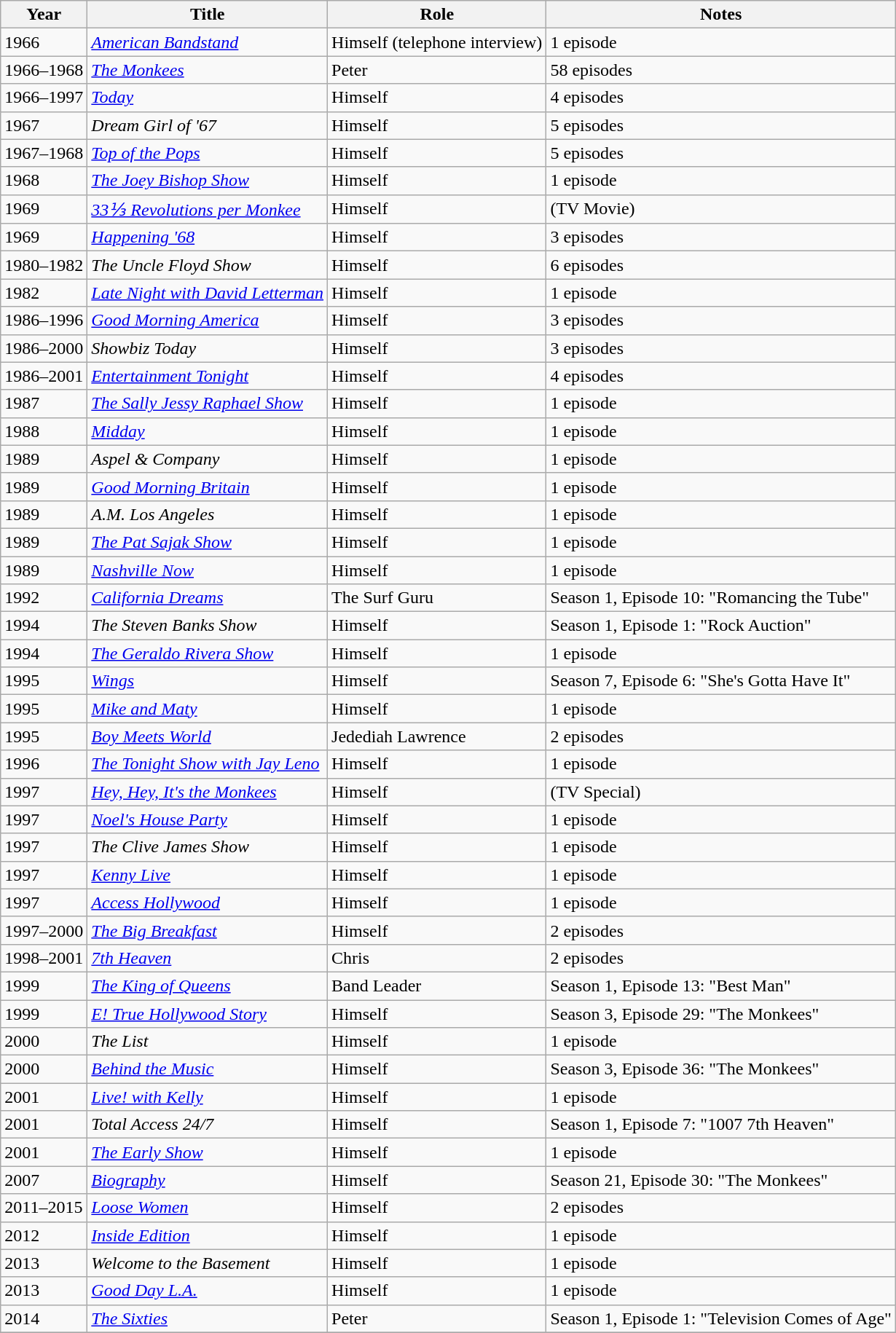<table class="wikitable sortable">
<tr>
<th>Year</th>
<th>Title</th>
<th>Role</th>
<th class="unsortable">Notes</th>
</tr>
<tr>
<td>1966</td>
<td><em><a href='#'>American Bandstand</a></em></td>
<td>Himself (telephone interview)</td>
<td>1 episode</td>
</tr>
<tr>
<td>1966–1968</td>
<td><em><a href='#'>The Monkees</a></em></td>
<td>Peter</td>
<td>58 episodes</td>
</tr>
<tr>
<td>1966–1997</td>
<td><em><a href='#'>Today</a></em></td>
<td>Himself</td>
<td>4 episodes</td>
</tr>
<tr>
<td>1967</td>
<td><em>Dream Girl of '67</em></td>
<td>Himself</td>
<td>5 episodes</td>
</tr>
<tr>
<td>1967–1968</td>
<td><em><a href='#'>Top of the Pops</a></em></td>
<td>Himself</td>
<td>5 episodes</td>
</tr>
<tr>
<td>1968</td>
<td><em><a href='#'>The Joey Bishop Show</a></em></td>
<td>Himself</td>
<td>1 episode</td>
</tr>
<tr>
<td>1969</td>
<td><em><a href='#'>33⅓ Revolutions per Monkee</a></em></td>
<td>Himself</td>
<td>(TV Movie)</td>
</tr>
<tr>
<td>1969</td>
<td><em><a href='#'>Happening '68</a></em></td>
<td>Himself</td>
<td>3 episodes</td>
</tr>
<tr>
<td>1980–1982</td>
<td><em>The Uncle Floyd Show</em></td>
<td>Himself</td>
<td>6 episodes</td>
</tr>
<tr>
<td>1982</td>
<td><em><a href='#'>Late Night with David Letterman</a></em></td>
<td>Himself</td>
<td>1 episode</td>
</tr>
<tr>
<td>1986–1996</td>
<td><em><a href='#'>Good Morning America</a></em></td>
<td>Himself</td>
<td>3 episodes</td>
</tr>
<tr>
<td>1986–2000</td>
<td><em>Showbiz Today</em></td>
<td>Himself</td>
<td>3 episodes</td>
</tr>
<tr>
<td>1986–2001</td>
<td><em><a href='#'>Entertainment Tonight</a></em></td>
<td>Himself</td>
<td>4 episodes</td>
</tr>
<tr>
<td>1987</td>
<td><em><a href='#'>The Sally Jessy Raphael Show</a></em></td>
<td>Himself</td>
<td>1 episode</td>
</tr>
<tr>
<td>1988</td>
<td><em><a href='#'>Midday</a></em></td>
<td>Himself</td>
<td>1 episode</td>
</tr>
<tr>
<td>1989</td>
<td><em>Aspel & Company</em></td>
<td>Himself</td>
<td>1 episode</td>
</tr>
<tr>
<td>1989</td>
<td><em><a href='#'>Good Morning Britain</a></em></td>
<td>Himself</td>
<td>1 episode</td>
</tr>
<tr>
<td>1989</td>
<td><em>A.M. Los Angeles</em></td>
<td>Himself</td>
<td>1 episode</td>
</tr>
<tr>
<td>1989</td>
<td><em><a href='#'>The Pat Sajak Show</a></em></td>
<td>Himself</td>
<td>1 episode</td>
</tr>
<tr>
<td>1989</td>
<td><em><a href='#'>Nashville Now</a></em></td>
<td>Himself</td>
<td>1 episode</td>
</tr>
<tr>
<td>1992</td>
<td><em><a href='#'>California Dreams</a></em></td>
<td>The Surf Guru</td>
<td>Season 1, Episode 10: "Romancing the Tube"</td>
</tr>
<tr>
<td>1994</td>
<td><em>The Steven Banks Show</em></td>
<td>Himself</td>
<td>Season 1, Episode 1: "Rock Auction"</td>
</tr>
<tr>
<td>1994</td>
<td><em><a href='#'>The Geraldo Rivera Show</a></em></td>
<td>Himself</td>
<td>1 episode</td>
</tr>
<tr>
<td>1995</td>
<td><em><a href='#'>Wings</a></em></td>
<td>Himself</td>
<td>Season 7, Episode 6: "She's Gotta Have It"</td>
</tr>
<tr>
<td>1995</td>
<td><em><a href='#'>Mike and Maty</a></em></td>
<td>Himself</td>
<td>1 episode</td>
</tr>
<tr>
<td>1995</td>
<td><em><a href='#'>Boy Meets World</a></em></td>
<td>Jedediah Lawrence</td>
<td>2 episodes</td>
</tr>
<tr>
<td>1996</td>
<td><em><a href='#'>The Tonight Show with Jay Leno</a></em></td>
<td>Himself</td>
<td>1 episode</td>
</tr>
<tr>
<td>1997</td>
<td><em><a href='#'>Hey, Hey, It's the Monkees</a></em></td>
<td>Himself</td>
<td>(TV Special)</td>
</tr>
<tr>
<td>1997</td>
<td><em><a href='#'>Noel's House Party</a></em></td>
<td>Himself</td>
<td>1 episode</td>
</tr>
<tr>
<td>1997</td>
<td><em>The Clive James Show</em></td>
<td>Himself</td>
<td>1 episode</td>
</tr>
<tr>
<td>1997</td>
<td><em><a href='#'>Kenny Live</a></em></td>
<td>Himself</td>
<td>1 episode</td>
</tr>
<tr>
<td>1997</td>
<td><em><a href='#'>Access Hollywood</a></em></td>
<td>Himself</td>
<td>1 episode</td>
</tr>
<tr>
<td>1997–2000</td>
<td><em><a href='#'>The Big Breakfast</a></em></td>
<td>Himself</td>
<td>2 episodes</td>
</tr>
<tr>
<td>1998–2001</td>
<td><em><a href='#'>7th Heaven</a></em></td>
<td>Chris</td>
<td>2 episodes</td>
</tr>
<tr>
<td>1999</td>
<td><em><a href='#'>The King of Queens</a></em></td>
<td>Band Leader</td>
<td>Season 1, Episode 13: "Best Man"</td>
</tr>
<tr>
<td>1999</td>
<td><em><a href='#'>E! True Hollywood Story</a></em></td>
<td>Himself</td>
<td>Season 3, Episode 29: "The Monkees"</td>
</tr>
<tr>
<td>2000</td>
<td><em>The List</em></td>
<td>Himself</td>
<td>1 episode</td>
</tr>
<tr>
<td>2000</td>
<td><em><a href='#'>Behind the Music</a></em></td>
<td>Himself</td>
<td>Season 3, Episode 36: "The Monkees"</td>
</tr>
<tr>
<td>2001</td>
<td><em><a href='#'>Live! with Kelly</a></em></td>
<td>Himself</td>
<td>1 episode</td>
</tr>
<tr>
<td>2001</td>
<td><em>Total Access 24/7</em></td>
<td>Himself</td>
<td>Season 1, Episode 7: "1007 7th Heaven"</td>
</tr>
<tr>
<td>2001</td>
<td><em><a href='#'>The Early Show</a></em></td>
<td>Himself</td>
<td>1 episode</td>
</tr>
<tr>
<td>2007</td>
<td><em><a href='#'>Biography</a></em></td>
<td>Himself</td>
<td>Season 21, Episode 30: "The Monkees"</td>
</tr>
<tr>
<td>2011–2015</td>
<td><em><a href='#'>Loose Women</a></em></td>
<td>Himself</td>
<td>2 episodes</td>
</tr>
<tr>
<td>2012</td>
<td><em><a href='#'>Inside Edition</a></em></td>
<td>Himself</td>
<td>1 episode</td>
</tr>
<tr>
<td>2013</td>
<td><em>Welcome to the Basement</em></td>
<td>Himself</td>
<td>1 episode</td>
</tr>
<tr>
<td>2013</td>
<td><em><a href='#'>Good Day L.A.</a></em></td>
<td>Himself</td>
<td>1 episode</td>
</tr>
<tr>
<td>2014</td>
<td><em><a href='#'>The Sixties</a></em></td>
<td>Peter</td>
<td>Season 1, Episode 1: "Television Comes of Age"</td>
</tr>
<tr>
</tr>
</table>
